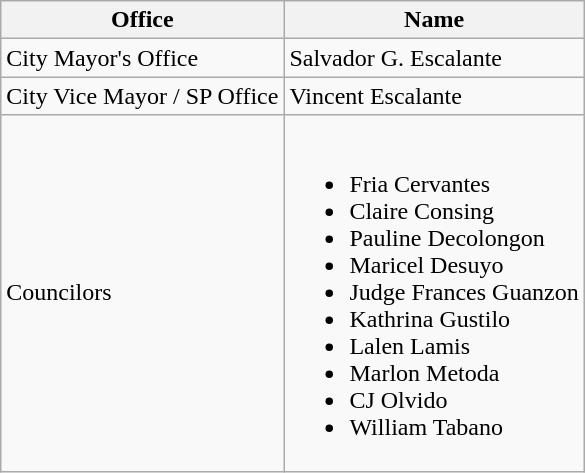<table class="wikitable">
<tr>
<th>Office</th>
<th>Name</th>
</tr>
<tr>
<td>City Mayor's Office</td>
<td>Salvador G. Escalante</td>
</tr>
<tr>
<td>City Vice Mayor / SP Office</td>
<td>Vincent Escalante</td>
</tr>
<tr>
<td>Councilors</td>
<td><br><ul><li>Fria Cervantes</li><li>Claire Consing</li><li>Pauline Decolongon</li><li>Maricel Desuyo</li><li>Judge Frances Guanzon</li><li>Kathrina Gustilo</li><li>Lalen Lamis</li><li>Marlon Metoda</li><li>CJ Olvido</li><li>William Tabano</li></ul></td>
</tr>
</table>
